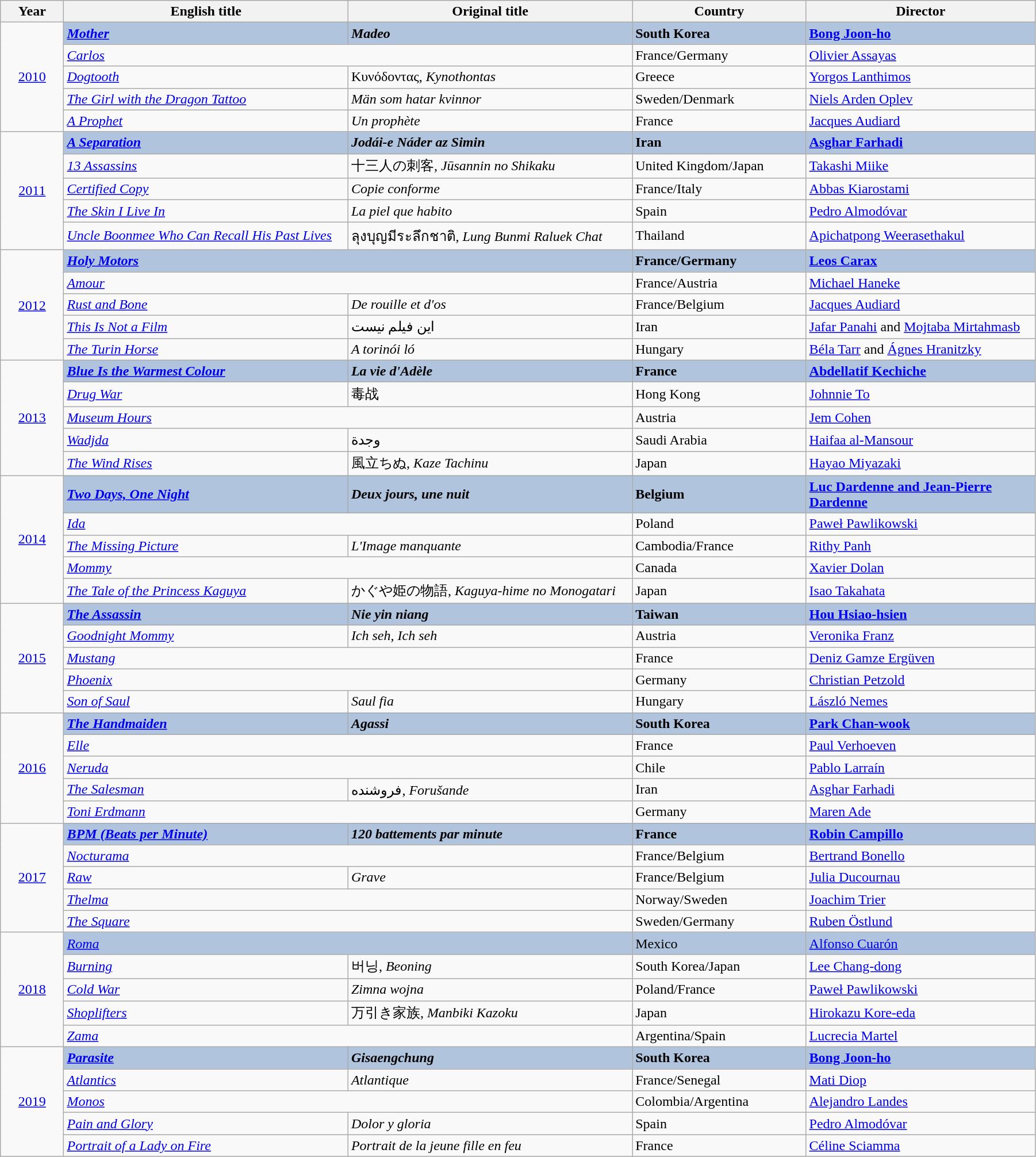<table class="wikitable" width="95%" cellpadding="5">
<tr>
<th width="050">Year</th>
<th width="250">English title</th>
<th width="250">Original title</th>
<th width="150">Country</th>
<th width="200">Director</th>
</tr>
<tr>
<td rowspan="5" style="text-align:center;"><a href='#'>2010</a></td>
<td style="background:#B0C4DE;"><em><a href='#'><strong>Mother</strong></a></em></td>
<td style="background:#B0C4DE;"><strong><em>Madeo</em></strong></td>
<td style="background:#B0C4DE;"><strong>South Korea</strong></td>
<td style="background:#B0C4DE;"><a href='#'><strong>Bong Joon-ho</strong></a></td>
</tr>
<tr>
<td colspan="2"><em><a href='#'>Carlos</a></em></td>
<td>France/Germany</td>
<td><a href='#'>Olivier Assayas</a></td>
</tr>
<tr>
<td><em><a href='#'>Dogtooth</a></em></td>
<td>Κυνόδοντας, <em>Kynothontas</em></td>
<td>Greece</td>
<td><a href='#'>Yorgos Lanthimos</a></td>
</tr>
<tr>
<td><em><a href='#'>The Girl with the Dragon Tattoo</a></em></td>
<td><em>Män som hatar kvinnor</em></td>
<td>Sweden/Denmark</td>
<td><a href='#'>Niels Arden Oplev</a></td>
</tr>
<tr>
<td><em><a href='#'>A Prophet</a></em></td>
<td><em>Un prophète</em></td>
<td>France</td>
<td><a href='#'>Jacques Audiard</a></td>
</tr>
<tr>
<td rowspan="5" style="text-align:center;"><a href='#'>2011</a></td>
<td style="background:#B0C4DE;"><em><a href='#'><strong>A Separation</strong></a></em></td>
<td style="background:#B0C4DE;"><strong><em>Jodái-e Náder az Simin</em></strong></td>
<td style="background:#B0C4DE;"><strong>Iran</strong></td>
<td style="background:#B0C4DE;"><a href='#'><strong>Asghar Farhadi</strong></a></td>
</tr>
<tr>
<td><em><a href='#'>13 Assassins</a></em></td>
<td>十三人の刺客, <em>Jūsannin no Shikaku</em></td>
<td>United Kingdom/Japan</td>
<td><a href='#'>Takashi Miike</a></td>
</tr>
<tr>
<td><em><a href='#'>Certified Copy</a></em></td>
<td><em>Copie conforme</em></td>
<td>France/Italy</td>
<td><a href='#'>Abbas Kiarostami</a></td>
</tr>
<tr>
<td><em><a href='#'>The Skin I Live In</a></em></td>
<td><em>La piel que habito</em></td>
<td>Spain</td>
<td><a href='#'>Pedro Almodóvar</a></td>
</tr>
<tr>
<td><em><a href='#'>Uncle Boonmee Who Can Recall His Past Lives</a></em></td>
<td>ลุงบุญมีระลึกชาติ, <em>Lung Bunmi Raluek Chat</em></td>
<td>Thailand</td>
<td><a href='#'>Apichatpong Weerasethakul</a></td>
</tr>
<tr>
<td rowspan="5" style="text-align:center;"><a href='#'>2012</a></td>
<td style="background:#B0C4DE;" colspan="2"><em><a href='#'><strong>Holy Motors</strong></a></em></td>
<td style="background:#B0C4DE;"><strong>France/Germany</strong></td>
<td style="background:#B0C4DE;"><a href='#'><strong>Leos Carax</strong></a></td>
</tr>
<tr>
<td colspan="2"><em><a href='#'>Amour</a></em></td>
<td>France/Austria</td>
<td><a href='#'>Michael Haneke</a></td>
</tr>
<tr>
<td><em><a href='#'>Rust and Bone</a></em></td>
<td><em>De rouille et d'os</em></td>
<td>France/Belgium</td>
<td><a href='#'>Jacques Audiard</a></td>
</tr>
<tr>
<td><em><a href='#'>This Is Not a Film</a></em></td>
<td>این فیلم نیست</td>
<td>Iran</td>
<td><a href='#'>Jafar Panahi</a> and <a href='#'>Mojtaba Mirtahmasb</a></td>
</tr>
<tr>
<td><em><a href='#'>The Turin Horse</a></em></td>
<td><em>A torinói ló</em></td>
<td>Hungary</td>
<td><a href='#'>Béla Tarr</a> and <a href='#'>Ágnes Hranitzky</a></td>
</tr>
<tr>
<td rowspan="5" style="text-align:center;"><a href='#'>2013</a></td>
<td style="background:#B0C4DE;"><em><a href='#'><strong>Blue Is the Warmest Colour</strong></a></em></td>
<td style="background:#B0C4DE;"><strong><em>La vie d'Adèle</em></strong></td>
<td style="background:#B0C4DE;"><strong>France</strong></td>
<td style="background:#B0C4DE;"><a href='#'><strong>Abdellatif Kechiche</strong></a></td>
</tr>
<tr>
<td><em><a href='#'>Drug War</a></em></td>
<td>毒战</td>
<td>Hong Kong</td>
<td><a href='#'>Johnnie To</a></td>
</tr>
<tr>
<td colspan="2"><em><a href='#'>Museum Hours</a></em></td>
<td>Austria</td>
<td><a href='#'>Jem Cohen</a></td>
</tr>
<tr>
<td><em><a href='#'>Wadjda</a></em></td>
<td>وجدة</td>
<td>Saudi Arabia</td>
<td><a href='#'>Haifaa al-Mansour</a></td>
</tr>
<tr>
<td><em><a href='#'>The Wind Rises</a></em></td>
<td>風立ちぬ, <em>Kaze Tachinu</em></td>
<td>Japan</td>
<td><a href='#'>Hayao Miyazaki</a></td>
</tr>
<tr>
<td rowspan="5" style="text-align:center;"><a href='#'>2014</a></td>
<td style="background:#B0C4DE;"><em><a href='#'><strong>Two Days, One Night</strong></a></em></td>
<td style="background:#B0C4DE;"><strong><em>Deux jours, une nuit</em></strong></td>
<td style="background:#B0C4DE;"><strong>Belgium</strong></td>
<td style="background:#B0C4DE;"><a href='#'><strong>Luc Dardenne and Jean-Pierre Dardenne</strong></a></td>
</tr>
<tr>
<td colspan="2"><em><a href='#'>Ida</a></em></td>
<td>Poland</td>
<td><a href='#'>Paweł Pawlikowski</a></td>
</tr>
<tr>
<td><em><a href='#'>The Missing Picture</a></em></td>
<td><em>L'Image manquante</em></td>
<td>Cambodia/France</td>
<td><a href='#'>Rithy Panh</a></td>
</tr>
<tr>
<td colspan="2"><em><a href='#'>Mommy</a></em></td>
<td>Canada</td>
<td><a href='#'>Xavier Dolan</a></td>
</tr>
<tr>
<td><em><a href='#'>The Tale of the Princess Kaguya</a></em></td>
<td>かぐや姫の物語, <em>Kaguya-hime no Monogatari</em></td>
<td>Japan</td>
<td><a href='#'>Isao Takahata</a></td>
</tr>
<tr>
<td rowspan="5" style="text-align:center;"><a href='#'>2015</a></td>
<td style="background:#B0C4DE;"><em><a href='#'><strong>The Assassin</strong></a></em></td>
<td style="background:#B0C4DE;"><strong><em>Nie yin niang</em></strong></td>
<td style="background:#B0C4DE;"><strong>Taiwan</strong></td>
<td style="background:#B0C4DE;"><a href='#'><strong>Hou Hsiao-hsien</strong></a></td>
</tr>
<tr>
<td><em><a href='#'>Goodnight Mommy</a></em></td>
<td><em>Ich seh, Ich seh</em></td>
<td>Austria</td>
<td><a href='#'>Veronika Franz</a></td>
</tr>
<tr>
<td colspan="2"><em><a href='#'>Mustang</a></em></td>
<td>France</td>
<td><a href='#'>Deniz Gamze Ergüven</a></td>
</tr>
<tr>
<td colspan="2"><em><a href='#'>Phoenix</a></em></td>
<td>Germany</td>
<td><a href='#'>Christian Petzold</a></td>
</tr>
<tr>
<td><em><a href='#'>Son of Saul</a></em></td>
<td><em>Saul fia</em></td>
<td>Hungary</td>
<td><a href='#'>László Nemes</a></td>
</tr>
<tr>
<td rowspan="5" style="text-align:center;"><a href='#'>2016</a></td>
<td style="background:#B0C4DE;"><em><a href='#'><strong>The Handmaiden</strong></a></em></td>
<td style="background:#B0C4DE;"><strong><em>Agassi</em></strong></td>
<td style="background:#B0C4DE;"><strong>South Korea</strong></td>
<td style="background:#B0C4DE;"><a href='#'><strong>Park Chan-wook</strong></a></td>
</tr>
<tr>
<td colspan="2"><em><a href='#'>Elle</a></em></td>
<td>France</td>
<td><a href='#'>Paul Verhoeven</a></td>
</tr>
<tr>
<td colspan="2"><em><a href='#'>Neruda</a></em></td>
<td>Chile</td>
<td><a href='#'>Pablo Larraín</a></td>
</tr>
<tr>
<td><em><a href='#'>The Salesman</a></em></td>
<td>فروشنده, <em>Forušande</em></td>
<td>Iran</td>
<td><a href='#'>Asghar Farhadi</a></td>
</tr>
<tr>
<td colspan="2"><em><a href='#'>Toni Erdmann</a></em></td>
<td>Germany</td>
<td><a href='#'>Maren Ade</a></td>
</tr>
<tr>
<td rowspan="5" style="text-align:center;"><a href='#'>2017</a></td>
<td style="background:#B0C4DE;"><em><a href='#'><strong>BPM (Beats per Minute)</strong></a></em></td>
<td style="background:#B0C4DE;"><strong><em>120 battements par minute</em></strong></td>
<td style="background:#B0C4DE;"><strong>France</strong></td>
<td style="background:#B0C4DE;"><a href='#'><strong>Robin Campillo</strong></a></td>
</tr>
<tr>
<td colspan="2"><em><a href='#'>Nocturama</a></em></td>
<td>France/Belgium</td>
<td><a href='#'>Bertrand Bonello</a></td>
</tr>
<tr>
<td><em><a href='#'>Raw</a></em></td>
<td><em>Grave</em></td>
<td>France/Belgium</td>
<td><a href='#'>Julia Ducournau</a></td>
</tr>
<tr>
<td colspan="2"><em><a href='#'>Thelma</a></em></td>
<td>Norway/Sweden</td>
<td><a href='#'>Joachim Trier</a></td>
</tr>
<tr>
<td colspan="2"><em><a href='#'>The Square</a></em></td>
<td>Sweden/Germany</td>
<td><a href='#'>Ruben Östlund</a></td>
</tr>
<tr>
<td rowspan="5" style="text-align:center;"><a href='#'>2018</a></td>
<td style="background:#B0C4DE;" colspan="2"><em><a href='#'>Roma</a></em></td>
<td style="background:#B0C4DE;">Mexico</td>
<td style="background:#B0C4DE;"><a href='#'>Alfonso Cuarón</a></td>
</tr>
<tr>
<td><em><a href='#'>Burning</a></em></td>
<td>버닝, <em>Beoning</em></td>
<td>South Korea/Japan</td>
<td><a href='#'>Lee Chang-dong</a></td>
</tr>
<tr>
<td><em><a href='#'>Cold War</a></em></td>
<td><em>Zimna wojna</em></td>
<td>Poland/France</td>
<td><a href='#'>Paweł Pawlikowski</a></td>
</tr>
<tr>
<td><em><a href='#'>Shoplifters</a></em></td>
<td>万引き家族, <em>Manbiki Kazoku</em></td>
<td>Japan</td>
<td><a href='#'>Hirokazu Kore-eda</a></td>
</tr>
<tr>
<td colspan="2"><em><a href='#'>Zama</a></em></td>
<td>Argentina/Spain</td>
<td><a href='#'>Lucrecia Martel</a></td>
</tr>
<tr>
<td rowspan="5" style="text-align:center;"><a href='#'>2019</a></td>
<td style="background:#B0C4DE;"><em><a href='#'><strong>Parasite</strong></a></em></td>
<td style="background:#B0C4DE;"><strong><em>Gisaengchung</em></strong></td>
<td style="background:#B0C4DE;"><strong>South Korea</strong></td>
<td style="background:#B0C4DE;"><a href='#'><strong>Bong Joon-ho</strong></a></td>
</tr>
<tr>
<td><em><a href='#'>Atlantics</a></em></td>
<td><em>Atlantique</em></td>
<td>France/Senegal</td>
<td><a href='#'>Mati Diop</a></td>
</tr>
<tr>
<td colspan="2"><em><a href='#'>Monos</a></em></td>
<td>Colombia/Argentina</td>
<td><a href='#'>Alejandro Landes</a></td>
</tr>
<tr>
<td><em><a href='#'>Pain and Glory</a></em></td>
<td><em>Dolor y gloria</em></td>
<td>Spain</td>
<td><a href='#'>Pedro Almodóvar</a></td>
</tr>
<tr>
<td><em><a href='#'>Portrait of a Lady on Fire</a></em></td>
<td><em>Portrait de la jeune fille en feu</em></td>
<td>France</td>
<td><a href='#'>Céline Sciamma</a></td>
</tr>
</table>
